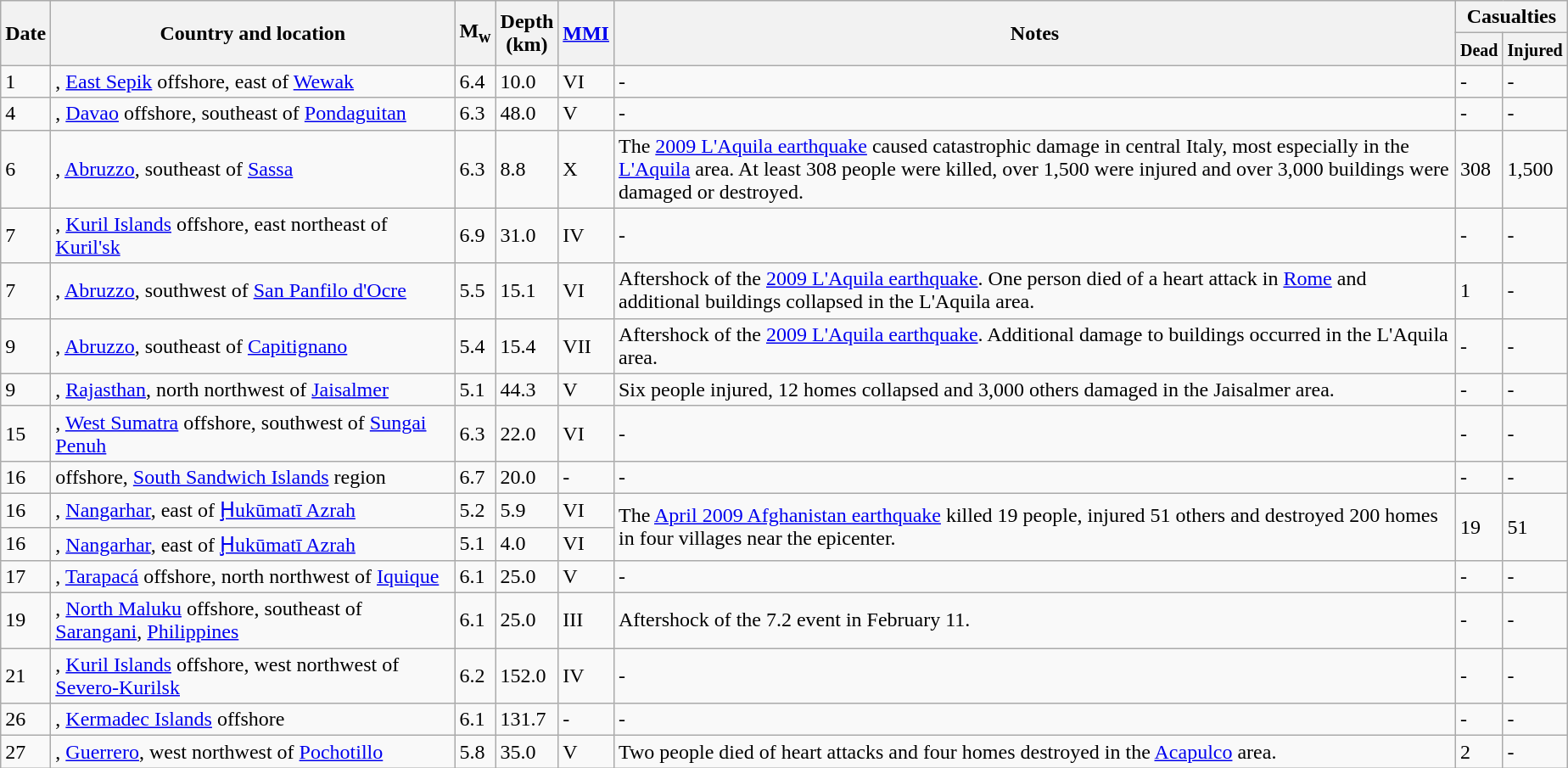<table class="wikitable sortable" style="border:1px black; margin-left:1em;">
<tr>
<th rowspan="2">Date</th>
<th rowspan="2" style="width: 310px">Country and location</th>
<th rowspan="2">M<sub>w</sub></th>
<th rowspan="2">Depth<br>(km)</th>
<th rowspan="2"><a href='#'>MMI</a></th>
<th rowspan="2" class="unsortable">Notes</th>
<th colspan="2">Casualties</th>
</tr>
<tr>
<th><small>Dead</small></th>
<th><small>Injured</small></th>
</tr>
<tr>
<td>1</td>
<td>, <a href='#'>East Sepik</a> offshore,  east of <a href='#'>Wewak</a></td>
<td>6.4</td>
<td>10.0</td>
<td>VI</td>
<td>-</td>
<td>-</td>
<td>-</td>
</tr>
<tr>
<td>4</td>
<td>, <a href='#'>Davao</a> offshore,  southeast of <a href='#'>Pondaguitan</a></td>
<td>6.3</td>
<td>48.0</td>
<td>V</td>
<td>-</td>
<td>-</td>
<td>-</td>
</tr>
<tr>
<td>6</td>
<td>, <a href='#'>Abruzzo</a>,  southeast of <a href='#'>Sassa</a></td>
<td>6.3</td>
<td>8.8</td>
<td>X</td>
<td>The <a href='#'>2009 L'Aquila earthquake</a> caused catastrophic damage in central Italy, most especially in the <a href='#'>L'Aquila</a> area. At least 308 people were killed, over 1,500 were injured and over 3,000 buildings were damaged or destroyed.</td>
<td>308</td>
<td>1,500</td>
</tr>
<tr>
<td>7</td>
<td>, <a href='#'>Kuril Islands</a> offshore,  east northeast of <a href='#'>Kuril'sk</a></td>
<td>6.9</td>
<td>31.0</td>
<td>IV</td>
<td>-</td>
<td>-</td>
<td>-</td>
</tr>
<tr>
<td>7</td>
<td>, <a href='#'>Abruzzo</a>,  southwest of <a href='#'>San Panfilo d'Ocre</a></td>
<td>5.5</td>
<td>15.1</td>
<td>VI</td>
<td>Aftershock of the <a href='#'>2009 L'Aquila earthquake</a>. One person died of a heart attack in <a href='#'>Rome</a> and additional buildings collapsed in the L'Aquila area.</td>
<td>1</td>
<td>-</td>
</tr>
<tr>
<td>9</td>
<td>, <a href='#'>Abruzzo</a>,  southeast of <a href='#'>Capitignano</a></td>
<td>5.4</td>
<td>15.4</td>
<td>VII</td>
<td>Aftershock of the <a href='#'>2009 L'Aquila earthquake</a>. Additional damage to buildings occurred in the L'Aquila area.</td>
<td>-</td>
<td>-</td>
</tr>
<tr>
<td>9</td>
<td>, <a href='#'>Rajasthan</a>,  north northwest of <a href='#'>Jaisalmer</a></td>
<td>5.1</td>
<td>44.3</td>
<td>V</td>
<td>Six people injured, 12 homes collapsed and 3,000 others damaged in the Jaisalmer area.</td>
<td>-</td>
<td>-</td>
</tr>
<tr>
<td>15</td>
<td>, <a href='#'>West Sumatra</a> offshore,  southwest of <a href='#'>Sungai Penuh</a></td>
<td>6.3</td>
<td>22.0</td>
<td>VI</td>
<td>-</td>
<td>-</td>
<td>-</td>
</tr>
<tr>
<td>16</td>
<td> offshore, <a href='#'>South Sandwich Islands</a> region</td>
<td>6.7</td>
<td>20.0</td>
<td>-</td>
<td>-</td>
<td>-</td>
<td>-</td>
</tr>
<tr>
<td>16</td>
<td>, <a href='#'>Nangarhar</a>,  east of <a href='#'>Ḩukūmatī Azrah</a></td>
<td>5.2</td>
<td>5.9</td>
<td>VI</td>
<td rowspan="2">The <a href='#'>April 2009 Afghanistan earthquake</a> killed 19 people, injured 51 others and destroyed 200 homes in four villages near the epicenter.</td>
<td rowspan="2">19</td>
<td rowspan="2">51</td>
</tr>
<tr>
<td>16</td>
<td>, <a href='#'>Nangarhar</a>,  east of <a href='#'>Ḩukūmatī Azrah</a></td>
<td>5.1</td>
<td>4.0</td>
<td>VI</td>
</tr>
<tr>
<td>17</td>
<td>, <a href='#'>Tarapacá</a> offshore,  north northwest of <a href='#'>Iquique</a></td>
<td>6.1</td>
<td>25.0</td>
<td>V</td>
<td>-</td>
<td>-</td>
<td>-</td>
</tr>
<tr>
<td>19</td>
<td>, <a href='#'>North Maluku</a> offshore,  southeast of <a href='#'>Sarangani</a>, <a href='#'>Philippines</a></td>
<td>6.1</td>
<td>25.0</td>
<td>III</td>
<td>Aftershock of the 7.2 event in February 11.</td>
<td>-</td>
<td>-</td>
</tr>
<tr>
<td>21</td>
<td>, <a href='#'>Kuril Islands</a> offshore,  west northwest of <a href='#'>Severo-Kurilsk</a></td>
<td>6.2</td>
<td>152.0</td>
<td>IV</td>
<td>-</td>
<td>-</td>
<td>-</td>
</tr>
<tr>
<td>26</td>
<td>, <a href='#'>Kermadec Islands</a> offshore</td>
<td>6.1</td>
<td>131.7</td>
<td>-</td>
<td>-</td>
<td>-</td>
<td>-</td>
</tr>
<tr>
<td>27</td>
<td>, <a href='#'>Guerrero</a>,  west northwest of <a href='#'>Pochotillo</a></td>
<td>5.8</td>
<td>35.0</td>
<td>V</td>
<td>Two people died of heart attacks and four homes destroyed in the <a href='#'>Acapulco</a> area.</td>
<td>2</td>
<td>-</td>
</tr>
<tr>
</tr>
</table>
